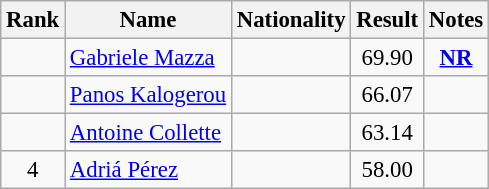<table class="wikitable sortable" style="text-align:center; font-size:95%">
<tr>
<th>Rank</th>
<th>Name</th>
<th>Nationality</th>
<th>Result</th>
<th>Notes</th>
</tr>
<tr>
<td></td>
<td align=left><a href='#'>Gabriele Mazza</a></td>
<td align=left></td>
<td>69.90</td>
<td><strong><a href='#'>NR</a></strong></td>
</tr>
<tr>
<td></td>
<td align=left><a href='#'>Panos Kalogerou</a></td>
<td align=left></td>
<td>66.07</td>
<td></td>
</tr>
<tr>
<td></td>
<td align=left><a href='#'>Antoine Collette</a></td>
<td align=left></td>
<td>63.14</td>
<td></td>
</tr>
<tr>
<td>4</td>
<td align=left><a href='#'>Adriá Pérez</a></td>
<td align=left></td>
<td>58.00</td>
<td></td>
</tr>
</table>
